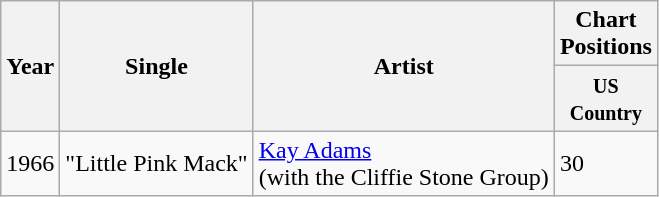<table class="wikitable">
<tr>
<th rowspan="2">Year</th>
<th rowspan="2">Single</th>
<th rowspan="2">Artist</th>
<th colspan="1">Chart Positions</th>
</tr>
<tr>
<th width="50"><small>US Country</small></th>
</tr>
<tr>
<td>1966</td>
<td>"Little Pink Mack"</td>
<td><a href='#'>Kay Adams</a><br>(with the Cliffie Stone Group)</td>
<td>30</td>
</tr>
</table>
